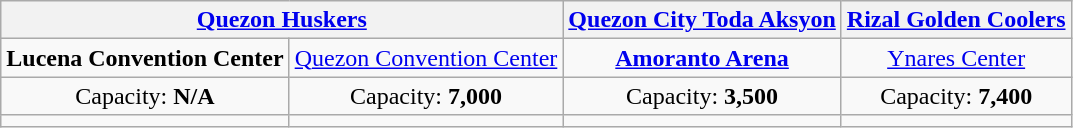<table class="wikitable" style="text-align:center">
<tr>
<th colspan=2><a href='#'>Quezon Huskers</a></th>
<th><a href='#'>Quezon City Toda Aksyon</a></th>
<th><a href='#'>Rizal Golden Coolers</a></th>
</tr>
<tr>
<td><strong>Lucena Convention Center</strong> <br> </td>
<td><a href='#'>Quezon Convention Center</a>  <br> </td>
<td><strong><a href='#'>Amoranto Arena</a></strong> <br> </td>
<td><a href='#'>Ynares Center</a> <br> </td>
</tr>
<tr>
<td>Capacity: <strong>N/A</strong></td>
<td>Capacity: <strong>7,000</strong></td>
<td>Capacity: <strong>3,500</strong></td>
<td>Capacity: <strong>7,400</strong></td>
</tr>
<tr>
<td></td>
<td></td>
<td></td>
<td></td>
</tr>
</table>
